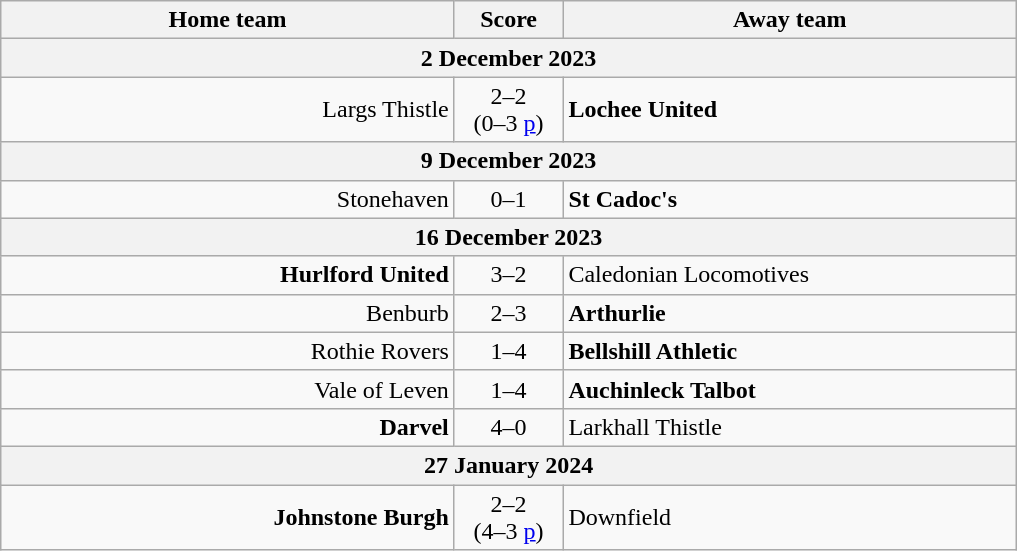<table class="wikitable" style="border-collapse: collapse;">
<tr>
<th width="295" align="right">Home team</th>
<th width="65" align="center">Score</th>
<th width="295" align="left">Away team</th>
</tr>
<tr>
<th colspan="3">2 December 2023</th>
</tr>
<tr>
<td align="right">Largs Thistle</td>
<td align="center">2–2<br>(0–3 <a href='#'>p</a>)</td>
<td><strong>Lochee United</strong></td>
</tr>
<tr>
<th colspan="3">9 December 2023</th>
</tr>
<tr>
<td align="right">Stonehaven</td>
<td align="center">0–1</td>
<td><strong>St Cadoc's</strong></td>
</tr>
<tr>
<th colspan="3">16 December 2023</th>
</tr>
<tr>
<td align="right"><strong>Hurlford United</strong></td>
<td align="center">3–2</td>
<td>Caledonian Locomotives</td>
</tr>
<tr>
<td align="right">Benburb</td>
<td align="center">2–3</td>
<td><strong>Arthurlie</strong></td>
</tr>
<tr>
<td align="right">Rothie Rovers</td>
<td align="center">1–4</td>
<td><strong>Bellshill Athletic</strong></td>
</tr>
<tr>
<td align="right">Vale of Leven</td>
<td align="center">1–4</td>
<td><strong>Auchinleck Talbot</strong></td>
</tr>
<tr>
<td align="right"><strong>Darvel</strong></td>
<td align="center">4–0</td>
<td>Larkhall Thistle</td>
</tr>
<tr>
<th colspan="3">27 January 2024</th>
</tr>
<tr>
<td align="right"><strong>Johnstone Burgh</strong></td>
<td align="center">2–2<br>(4–3 <a href='#'>p</a>)</td>
<td>Downfield</td>
</tr>
</table>
